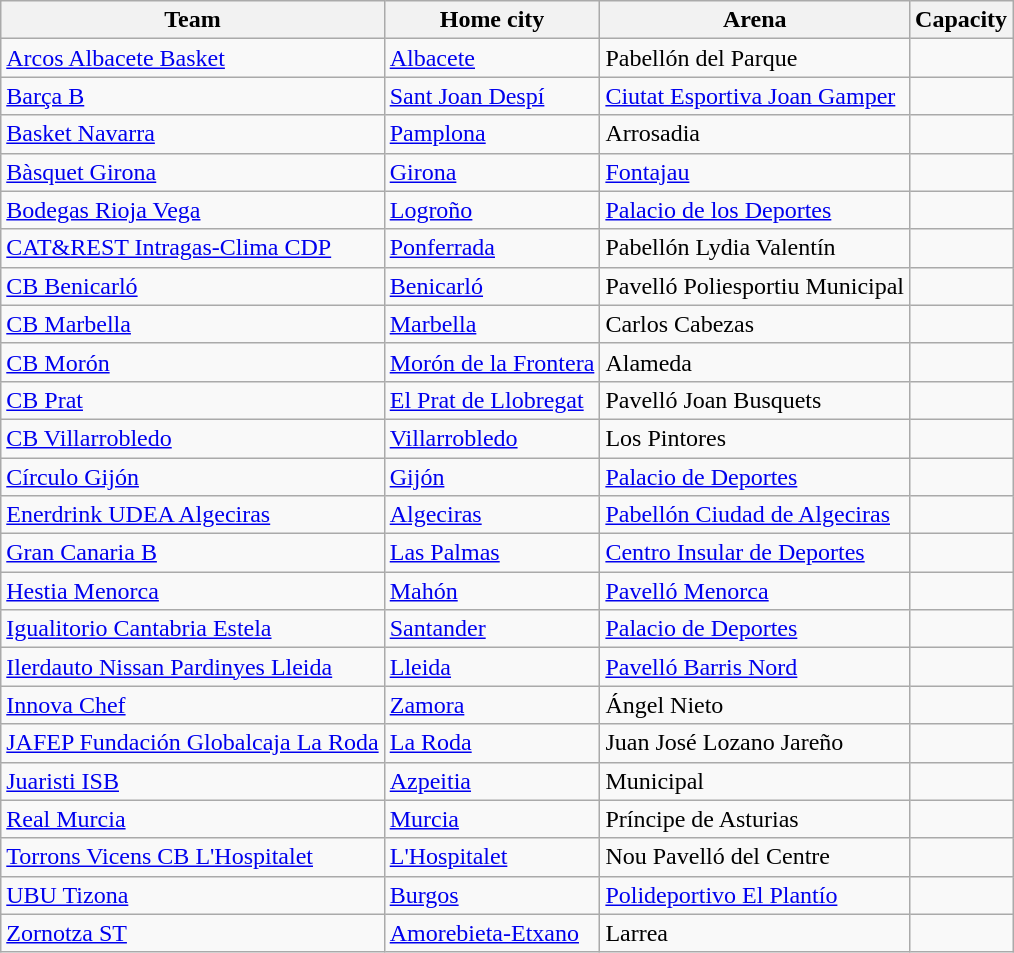<table class="wikitable sortable">
<tr>
<th>Team</th>
<th>Home city</th>
<th>Arena</th>
<th>Capacity</th>
</tr>
<tr>
<td><a href='#'>Arcos Albacete Basket</a></td>
<td><a href='#'>Albacete</a></td>
<td>Pabellón del Parque</td>
<td style="text-align:center"></td>
</tr>
<tr>
<td><a href='#'>Barça B</a></td>
<td><a href='#'>Sant Joan Despí</a></td>
<td><a href='#'>Ciutat Esportiva Joan Gamper</a></td>
<td style="text-align:center"></td>
</tr>
<tr>
<td><a href='#'>Basket Navarra</a></td>
<td><a href='#'>Pamplona</a></td>
<td>Arrosadia</td>
<td style="text-align:center"></td>
</tr>
<tr>
<td><a href='#'>Bàsquet Girona</a></td>
<td><a href='#'>Girona</a></td>
<td><a href='#'>Fontajau</a></td>
<td style="text-align:center"></td>
</tr>
<tr>
<td><a href='#'>Bodegas Rioja Vega</a></td>
<td><a href='#'>Logroño</a></td>
<td><a href='#'>Palacio de los Deportes</a></td>
<td style="text-align:center"></td>
</tr>
<tr>
<td><a href='#'>CAT&REST Intragas-Clima CDP</a></td>
<td><a href='#'>Ponferrada</a></td>
<td>Pabellón Lydia Valentín</td>
<td style="text-align:center"></td>
</tr>
<tr>
<td><a href='#'>CB Benicarló</a></td>
<td><a href='#'>Benicarló</a></td>
<td>Pavelló Poliesportiu Municipal</td>
<td style="text-align:center"></td>
</tr>
<tr>
<td><a href='#'>CB Marbella</a></td>
<td><a href='#'>Marbella</a></td>
<td>Carlos Cabezas</td>
<td style="text-align:center"></td>
</tr>
<tr>
<td><a href='#'>CB Morón</a></td>
<td><a href='#'>Morón de la Frontera</a></td>
<td>Alameda</td>
<td style="text-align:center"></td>
</tr>
<tr>
<td><a href='#'>CB Prat</a></td>
<td><a href='#'>El Prat de Llobregat</a></td>
<td>Pavelló Joan Busquets</td>
<td style="text-align:center"></td>
</tr>
<tr>
<td><a href='#'>CB Villarrobledo</a></td>
<td><a href='#'>Villarrobledo</a></td>
<td>Los Pintores</td>
<td style="text-align:center"></td>
</tr>
<tr>
<td><a href='#'>Círculo Gijón</a></td>
<td><a href='#'>Gijón</a></td>
<td><a href='#'>Palacio de Deportes</a></td>
<td style="text-align:center"></td>
</tr>
<tr>
<td><a href='#'>Enerdrink UDEA Algeciras</a></td>
<td><a href='#'>Algeciras</a></td>
<td><a href='#'>Pabellón Ciudad de Algeciras</a></td>
<td style="text-align:center"></td>
</tr>
<tr>
<td><a href='#'>Gran Canaria B</a></td>
<td><a href='#'>Las Palmas</a></td>
<td><a href='#'>Centro Insular de Deportes</a></td>
<td style="text-align:center"></td>
</tr>
<tr>
<td><a href='#'>Hestia Menorca</a></td>
<td><a href='#'>Mahón</a></td>
<td><a href='#'>Pavelló Menorca</a></td>
<td style="text-align:center"></td>
</tr>
<tr>
<td><a href='#'>Igualitorio Cantabria Estela</a></td>
<td><a href='#'>Santander</a></td>
<td><a href='#'>Palacio de Deportes</a></td>
<td style="text-align:center"></td>
</tr>
<tr>
<td><a href='#'>Ilerdauto Nissan Pardinyes Lleida</a></td>
<td><a href='#'>Lleida</a></td>
<td><a href='#'>Pavelló Barris Nord</a></td>
<td style="text-align:center"></td>
</tr>
<tr>
<td><a href='#'>Innova Chef</a></td>
<td><a href='#'>Zamora</a></td>
<td>Ángel Nieto</td>
<td style="text-align:center"></td>
</tr>
<tr>
<td><a href='#'>JAFEP Fundación Globalcaja La Roda</a></td>
<td><a href='#'>La Roda</a></td>
<td>Juan José Lozano Jareño</td>
<td style="text-align:center"></td>
</tr>
<tr>
<td><a href='#'>Juaristi ISB</a></td>
<td><a href='#'>Azpeitia</a></td>
<td>Municipal</td>
<td style="text-align:center"></td>
</tr>
<tr>
<td><a href='#'>Real Murcia</a></td>
<td><a href='#'>Murcia</a></td>
<td>Príncipe de Asturias</td>
<td style="text-align:center"></td>
</tr>
<tr>
<td><a href='#'>Torrons Vicens CB L'Hospitalet</a></td>
<td><a href='#'>L'Hospitalet</a></td>
<td>Nou Pavelló del Centre</td>
<td style="text-align:center"></td>
</tr>
<tr>
<td><a href='#'>UBU Tizona</a></td>
<td><a href='#'>Burgos</a></td>
<td><a href='#'>Polideportivo El Plantío</a></td>
<td style="text-align:center"></td>
</tr>
<tr>
<td><a href='#'>Zornotza ST</a></td>
<td><a href='#'>Amorebieta-Etxano</a></td>
<td>Larrea</td>
<td style="text-align:center"></td>
</tr>
</table>
